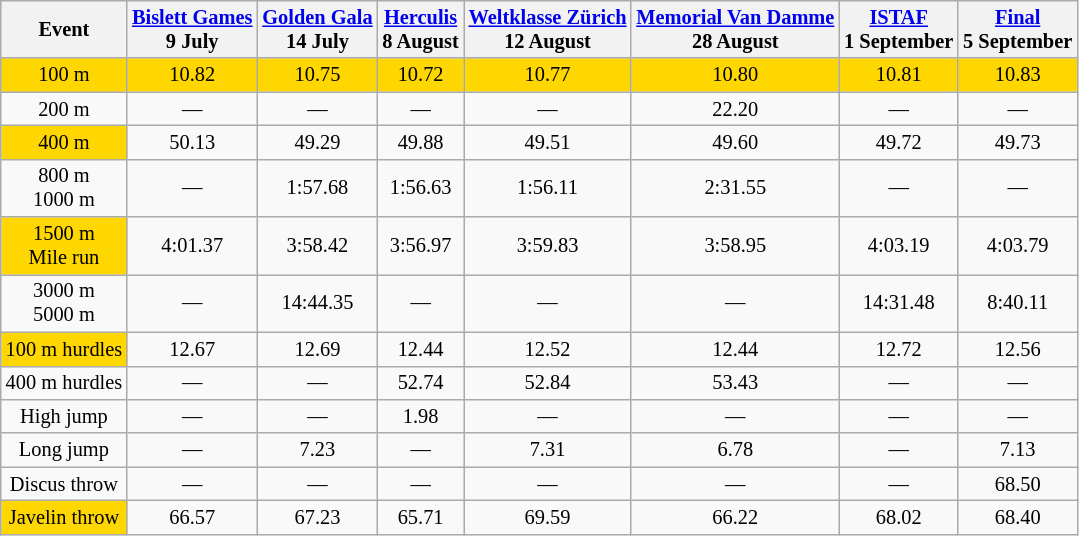<table class="wikitable" style="text-align: center; font-size: 85%; border">
<tr>
<th>Event</th>
<th><a href='#'>Bislett Games</a> <br>9 July</th>
<th><a href='#'>Golden Gala</a> <br>14 July</th>
<th><a href='#'>Herculis</a> <br>8 August</th>
<th><a href='#'>Weltklasse Zürich</a> <br>12 August</th>
<th><a href='#'>Memorial Van Damme</a> <br>28 August</th>
<th><a href='#'>ISTAF</a> <br>1 September</th>
<th><a href='#'>Final</a><br>5 September</th>
</tr>
<tr bgcolor=gold>
<td bgcolor=gold>100 m</td>
<td> 10.82</td>
<td> 10.75</td>
<td> 10.72</td>
<td> 10.77</td>
<td> 10.80</td>
<td> 10.81</td>
<td> 10.83</td>
</tr>
<tr>
<td>200 m</td>
<td>—</td>
<td>—</td>
<td>—</td>
<td>—</td>
<td> 22.20</td>
<td>—</td>
<td>—</td>
</tr>
<tr>
<td bgcolor=gold>400 m</td>
<td> 50.13</td>
<td> 49.29</td>
<td> 49.88</td>
<td> 49.51</td>
<td> 49.60</td>
<td> 49.72</td>
<td> 49.73</td>
</tr>
<tr>
<td>800 m<br>1000 m</td>
<td>—</td>
<td> 1:57.68</td>
<td> 1:56.63</td>
<td> 1:56.11</td>
<td> 2:31.55</td>
<td>—</td>
<td>—</td>
</tr>
<tr>
<td bgcolor=gold>1500 m  <br> Mile run</td>
<td> 4:01.37</td>
<td> 3:58.42</td>
<td> 3:56.97</td>
<td> 3:59.83</td>
<td> 3:58.95</td>
<td> 4:03.19</td>
<td>4:03.79</td>
</tr>
<tr>
<td>3000 m <br> 5000 m</td>
<td>—</td>
<td> 14:44.35</td>
<td>—</td>
<td>—</td>
<td>—</td>
<td> 14:31.48</td>
<td> 8:40.11</td>
</tr>
<tr>
<td bgcolor=gold>100 m hurdles</td>
<td> 12.67</td>
<td> 12.69</td>
<td> 12.44</td>
<td> 12.52</td>
<td> 12.44</td>
<td> 12.72</td>
<td> 12.56</td>
</tr>
<tr>
<td>400 m hurdles</td>
<td>—</td>
<td>—</td>
<td> 52.74</td>
<td> 52.84</td>
<td> 53.43</td>
<td>—</td>
<td>—</td>
</tr>
<tr>
<td>High jump</td>
<td>—</td>
<td>—</td>
<td> 1.98</td>
<td>—</td>
<td>—</td>
<td>—</td>
<td>—</td>
</tr>
<tr>
<td>Long jump</td>
<td>—</td>
<td> 7.23</td>
<td>—</td>
<td> 7.31</td>
<td> 6.78</td>
<td>—</td>
<td> 7.13</td>
</tr>
<tr>
<td>Discus throw</td>
<td>—</td>
<td>—</td>
<td>—</td>
<td>—</td>
<td>—</td>
<td>—</td>
<td> 68.50</td>
</tr>
<tr>
<td bgcolor=gold>Javelin throw</td>
<td> 66.57</td>
<td> 67.23</td>
<td> 65.71</td>
<td> 69.59</td>
<td> 66.22</td>
<td> 68.02</td>
<td> 68.40</td>
</tr>
</table>
